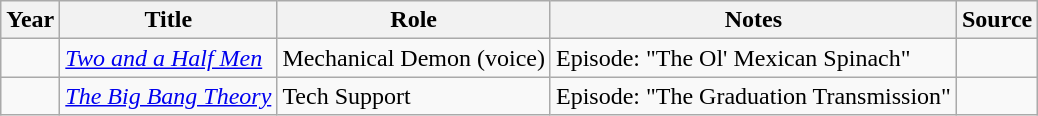<table class="wikitable sortable">
<tr>
<th>Year</th>
<th>Title</th>
<th>Role</th>
<th>Notes</th>
<th>Source</th>
</tr>
<tr>
<td></td>
<td><em><a href='#'>Two and a Half Men</a></em></td>
<td>Mechanical Demon (voice)</td>
<td>Episode: "The Ol' Mexican Spinach"</td>
<td></td>
</tr>
<tr>
<td></td>
<td><em><a href='#'>The Big Bang Theory</a></em></td>
<td>Tech Support</td>
<td>Episode: "The Graduation Transmission"</td>
<td></td>
</tr>
</table>
